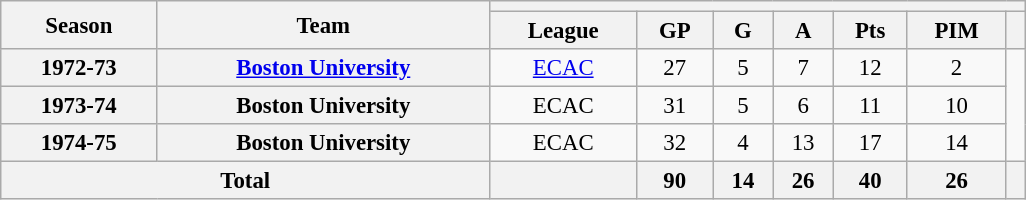<table class="wikitable" style="font-size: 95%; text-align:center; width:45em;">
<tr>
<th rowspan="2">Season</th>
<th rowspan="2">Team</th>
<th colspan="7"></th>
</tr>
<tr>
<th>League</th>
<th>GP</th>
<th>G</th>
<th>A</th>
<th>Pts</th>
<th>PIM</th>
<th></th>
</tr>
<tr>
<th>1972-73</th>
<th><a href='#'>Boston University</a></th>
<td><a href='#'>ECAC</a></td>
<td>27</td>
<td>5</td>
<td>7</td>
<td>12</td>
<td>2</td>
</tr>
<tr>
<th>1973-74</th>
<th>Boston University</th>
<td>ECAC</td>
<td>31</td>
<td>5</td>
<td>6</td>
<td>11</td>
<td>10</td>
</tr>
<tr>
<th>1974-75</th>
<th>Boston University</th>
<td>ECAC</td>
<td>32</td>
<td>4</td>
<td>13</td>
<td>17</td>
<td>14</td>
</tr>
<tr>
<th colspan="2">Total</th>
<th></th>
<th>90</th>
<th>14</th>
<th>26</th>
<th>40</th>
<th>26</th>
<th></th>
</tr>
</table>
